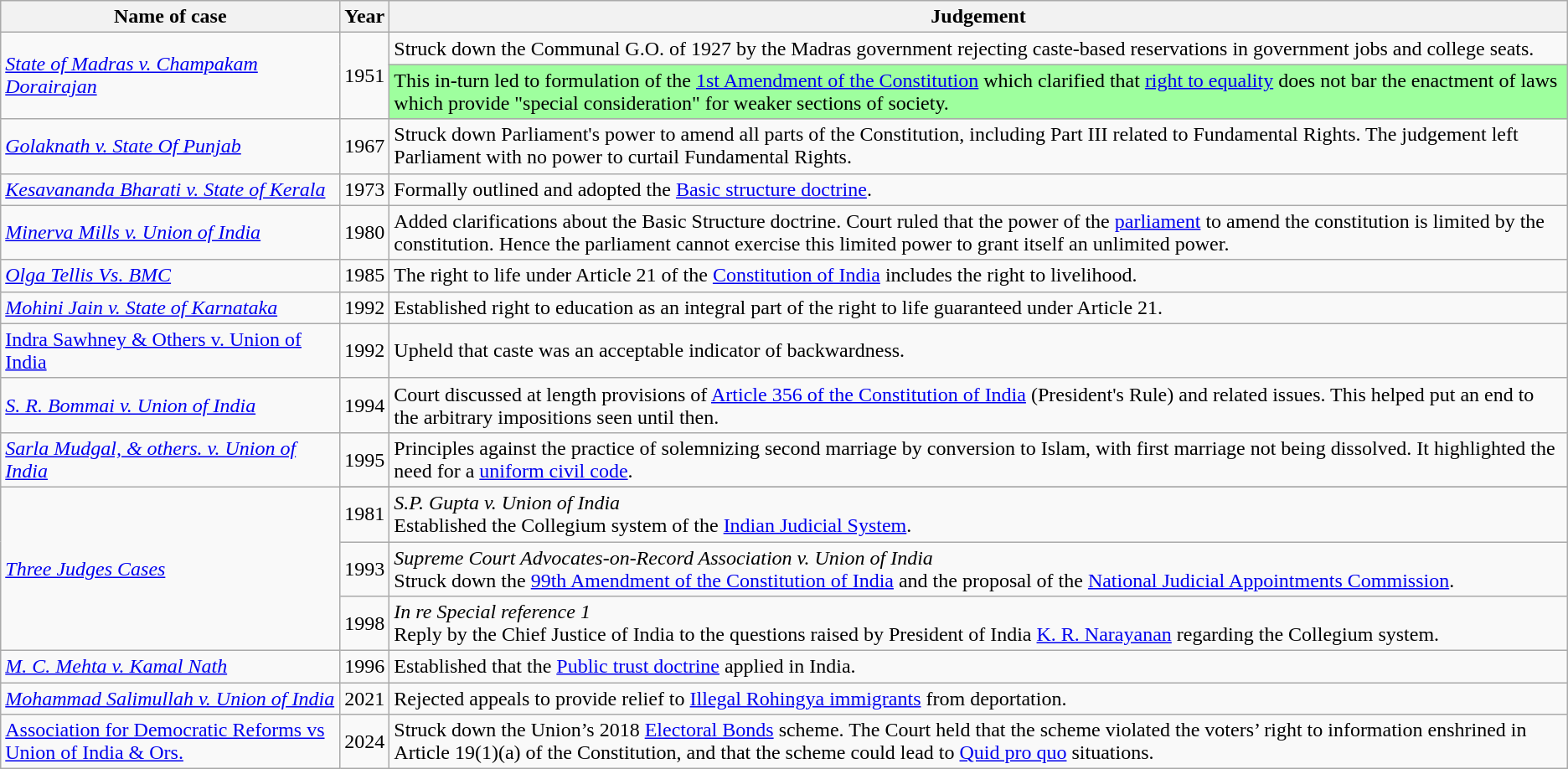<table class="wikitable">
<tr>
<th>Name of case</th>
<th>Year</th>
<th>Judgement</th>
</tr>
<tr>
<td rowspan = 2><em><a href='#'>State of Madras v. Champakam Dorairajan</a></em></td>
<td rowspan = 2>1951</td>
<td>Struck down the Communal G.O. of 1927 by the Madras government rejecting caste-based reservations in government jobs and college seats.</td>
</tr>
<tr>
<td style="background-color:#9EFF9E">This in-turn led to formulation of the <a href='#'>1st Amendment of the Constitution</a> which clarified that <a href='#'>right to equality</a> does not bar the enactment of laws which provide "special consideration" for weaker sections of society.</td>
</tr>
<tr>
<td><a href='#'><em>Golaknath v. State Of Punjab</em></a></td>
<td>1967</td>
<td>Struck down Parliament's power to amend all parts of the Constitution, including Part III related to Fundamental Rights. The judgement left Parliament with no power to curtail Fundamental Rights.</td>
</tr>
<tr>
<td><em><a href='#'>Kesavananda Bharati v. State of Kerala</a></em></td>
<td>1973</td>
<td>Formally outlined and adopted the <a href='#'>Basic structure doctrine</a>.</td>
</tr>
<tr>
<td><em><a href='#'>Minerva Mills v. Union of India</a></em></td>
<td>1980</td>
<td>Added clarifications about the Basic Structure doctrine. Court ruled that the power of the <a href='#'>parliament</a> to amend the constitution is limited by the constitution. Hence the parliament cannot exercise this limited power to grant itself an unlimited power.</td>
</tr>
<tr>
<td><a href='#'><em>Olga Tellis Vs. BMC</em></a></td>
<td>1985</td>
<td>The right to life under Article 21 of the <a href='#'>Constitution of India</a> includes the right to livelihood.</td>
</tr>
<tr>
<td><em><a href='#'>Mohini Jain v. State of Karnataka</a></em></td>
<td>1992</td>
<td>Established right to education as an integral part of the right to life guaranteed under Article 21.</td>
</tr>
<tr>
<td><a href='#'>Indra Sawhney & Others v. Union of India</a></td>
<td>1992</td>
<td>Upheld that caste was an acceptable indicator of backwardness.</td>
</tr>
<tr>
<td><em><a href='#'>S. R. Bommai v. Union of India</a></em></td>
<td>1994</td>
<td>Court discussed at length provisions of <a href='#'>Article 356 of the Constitution of India</a> (President's Rule) and related issues. This helped put an end to the arbitrary impositions seen until then.</td>
</tr>
<tr>
<td><em><a href='#'>Sarla Mudgal, & others. v. Union of India</a></em></td>
<td>1995</td>
<td>Principles against the practice of solemnizing second marriage by conversion to Islam, with first marriage not being dissolved. It highlighted the need for a <a href='#'>uniform civil code</a>.</td>
</tr>
<tr>
<td rowspan = 4><em><a href='#'>Three Judges Cases</a></em></td>
</tr>
<tr>
<td>1981</td>
<td><em>S.P. Gupta v. Union of India</em><br>Established the Collegium system of the <a href='#'>Indian Judicial System</a>.</td>
</tr>
<tr>
<td>1993</td>
<td><em>Supreme Court Advocates-on-Record Association v. Union of India</em><br>Struck down the <a href='#'>99th Amendment of the Constitution of India</a> and the proposal of the <a href='#'>National Judicial Appointments Commission</a>.</td>
</tr>
<tr>
<td>1998</td>
<td><em>In re Special reference 1</em><br>Reply by the Chief Justice of India to the questions raised by President of India <a href='#'>K. R. Narayanan</a> regarding the Collegium system.</td>
</tr>
<tr>
<td><em><a href='#'>M. C. Mehta v. Kamal Nath</a></em></td>
<td>1996</td>
<td>Established that the <a href='#'>Public trust doctrine</a> applied in India.</td>
</tr>
<tr>
<td><em><a href='#'>Mohammad Salimullah v. Union of India</a></em></td>
<td>2021</td>
<td>Rejected appeals to provide relief to <a href='#'>Illegal Rohingya immigrants</a> from deportation.</td>
</tr>
<tr>
<td><a href='#'>Association for Democratic Reforms vs Union of India & Ors.</a></td>
<td>2024</td>
<td>Struck down the Union’s 2018 <a href='#'>Electoral Bonds</a> scheme. The Court held that the scheme violated the voters’ right to information enshrined in Article 19(1)(a) of the Constitution, and that the scheme could lead to <a href='#'>Quid pro quo</a> situations.</td>
</tr>
</table>
